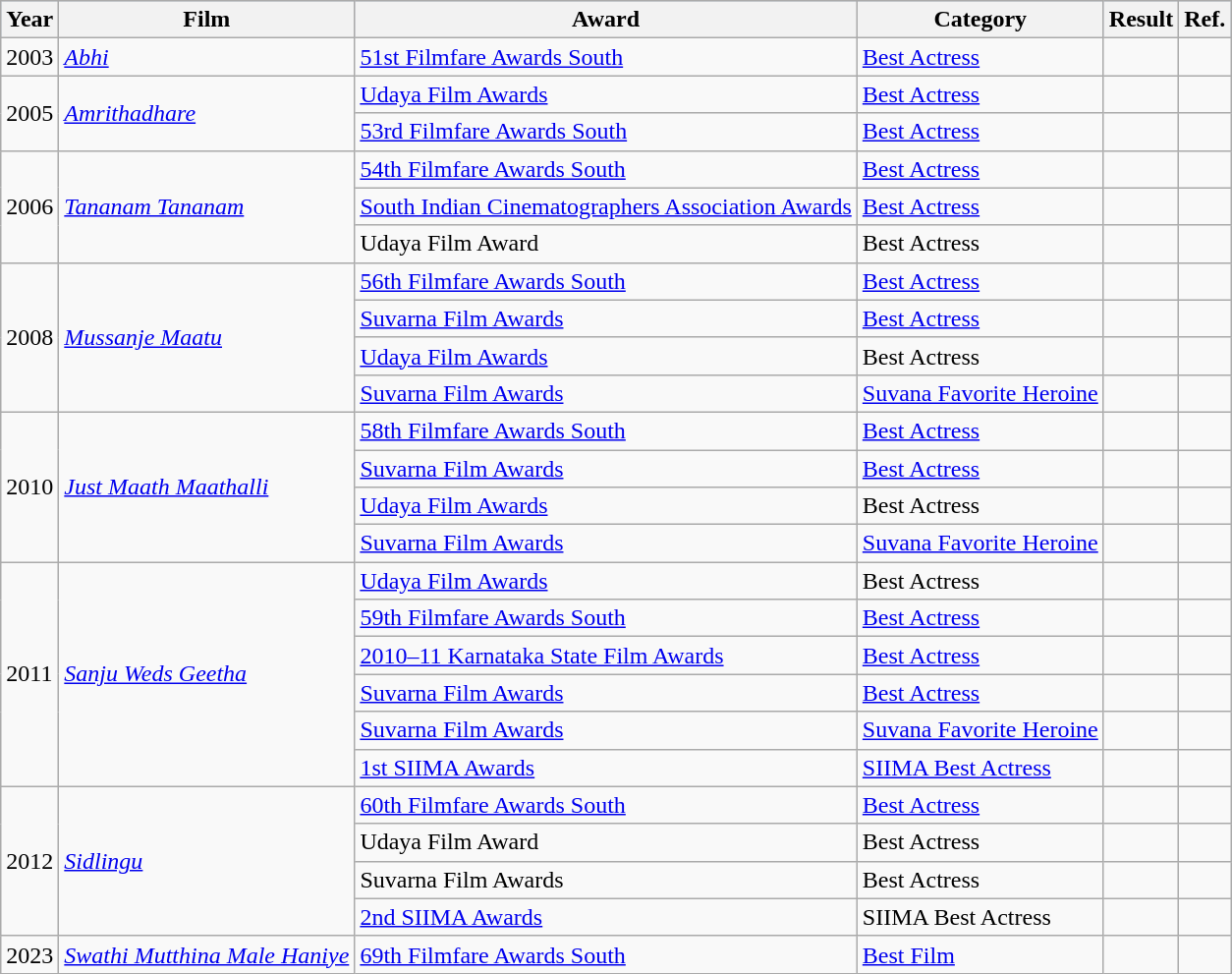<table class="wikitable">
<tr style="background:#B0C4DE;">
<th scope="col">Year</th>
<th scope="col">Film</th>
<th scope="col">Award</th>
<th scope="col">Category</th>
<th scope="col">Result</th>
<th scope="col">Ref.</th>
</tr>
<tr>
<td>2003</td>
<td><em><a href='#'>Abhi</a></em></td>
<td><a href='#'>51st Filmfare Awards South</a></td>
<td><a href='#'>Best Actress</a></td>
<td></td>
<td></td>
</tr>
<tr>
<td rowspan=2>2005</td>
<td rowspan=2><em><a href='#'>Amrithadhare</a></em></td>
<td><a href='#'>Udaya Film Awards</a></td>
<td><a href='#'>Best Actress</a></td>
<td></td>
<td></td>
</tr>
<tr>
<td><a href='#'>53rd Filmfare Awards South</a></td>
<td><a href='#'>Best Actress</a></td>
<td></td>
<td></td>
</tr>
<tr>
<td rowspan=3>2006</td>
<td rowspan=3><em><a href='#'>Tananam Tananam</a></em></td>
<td><a href='#'>54th Filmfare Awards South</a></td>
<td><a href='#'>Best Actress</a></td>
<td></td>
<td></td>
</tr>
<tr>
<td><a href='#'>South Indian Cinematographers Association Awards</a></td>
<td><a href='#'>Best Actress</a></td>
<td></td>
<td></td>
</tr>
<tr>
<td>Udaya Film Award</td>
<td>Best Actress</td>
<td></td>
<td></td>
</tr>
<tr>
<td rowspan=4>2008</td>
<td rowspan=4><em><a href='#'>Mussanje Maatu</a> </em></td>
<td><a href='#'>56th Filmfare Awards South</a></td>
<td><a href='#'>Best Actress</a></td>
<td></td>
<td></td>
</tr>
<tr>
<td><a href='#'>Suvarna Film Awards</a></td>
<td><a href='#'>Best Actress</a></td>
<td></td>
<td></td>
</tr>
<tr>
<td><a href='#'>Udaya Film Awards</a></td>
<td>Best Actress</td>
<td></td>
<td></td>
</tr>
<tr>
<td><a href='#'>Suvarna Film Awards</a></td>
<td><a href='#'>Suvana Favorite Heroine</a></td>
<td></td>
<td></td>
</tr>
<tr>
<td rowspan=4>2010</td>
<td rowspan=4><em><a href='#'>Just Maath Maathalli</a></em></td>
<td><a href='#'>58th Filmfare Awards South</a></td>
<td><a href='#'>Best Actress</a></td>
<td></td>
<td></td>
</tr>
<tr>
<td><a href='#'>Suvarna Film Awards</a></td>
<td><a href='#'>Best Actress</a></td>
<td></td>
<td></td>
</tr>
<tr>
<td><a href='#'>Udaya Film Awards</a></td>
<td>Best Actress</td>
<td></td>
<td></td>
</tr>
<tr>
<td><a href='#'>Suvarna Film Awards</a></td>
<td><a href='#'>Suvana Favorite Heroine</a></td>
<td></td>
<td></td>
</tr>
<tr>
<td rowspan=6>2011</td>
<td rowspan=6><em><a href='#'>Sanju Weds Geetha</a> </em></td>
<td><a href='#'>Udaya Film Awards</a></td>
<td>Best Actress</td>
<td></td>
<td></td>
</tr>
<tr>
<td><a href='#'>59th Filmfare Awards South</a></td>
<td><a href='#'>Best Actress</a></td>
<td></td>
<td></td>
</tr>
<tr>
<td><a href='#'>2010–11 Karnataka State Film Awards</a></td>
<td><a href='#'>Best Actress</a></td>
<td></td>
<td></td>
</tr>
<tr>
<td><a href='#'>Suvarna Film Awards</a></td>
<td><a href='#'>Best Actress</a></td>
<td></td>
<td></td>
</tr>
<tr>
<td><a href='#'>Suvarna Film Awards</a></td>
<td><a href='#'>Suvana Favorite Heroine</a></td>
<td></td>
<td></td>
</tr>
<tr>
<td><a href='#'>1st SIIMA Awards</a></td>
<td><a href='#'>SIIMA Best Actress</a></td>
<td></td>
<td></td>
</tr>
<tr>
<td rowspan=4>2012</td>
<td rowspan=4><em><a href='#'>Sidlingu</a></em></td>
<td><a href='#'>60th Filmfare Awards South</a></td>
<td><a href='#'>Best Actress</a></td>
<td></td>
<td></td>
</tr>
<tr>
<td>Udaya Film Award</td>
<td>Best Actress</td>
<td></td>
<td></td>
</tr>
<tr>
<td>Suvarna Film Awards</td>
<td>Best Actress</td>
<td></td>
<td></td>
</tr>
<tr>
<td><a href='#'>2nd SIIMA Awards</a></td>
<td>SIIMA Best Actress</td>
<td></td>
<td></td>
</tr>
<tr>
<td rowspan=1>2023</td>
<td rowspan="3"><em><a href='#'>Swathi Mutthina Male Haniye</a></em></td>
<td><a href='#'>69th Filmfare Awards South</a></td>
<td><a href='#'>Best Film</a></td>
<td></td>
<td></td>
</tr>
</table>
